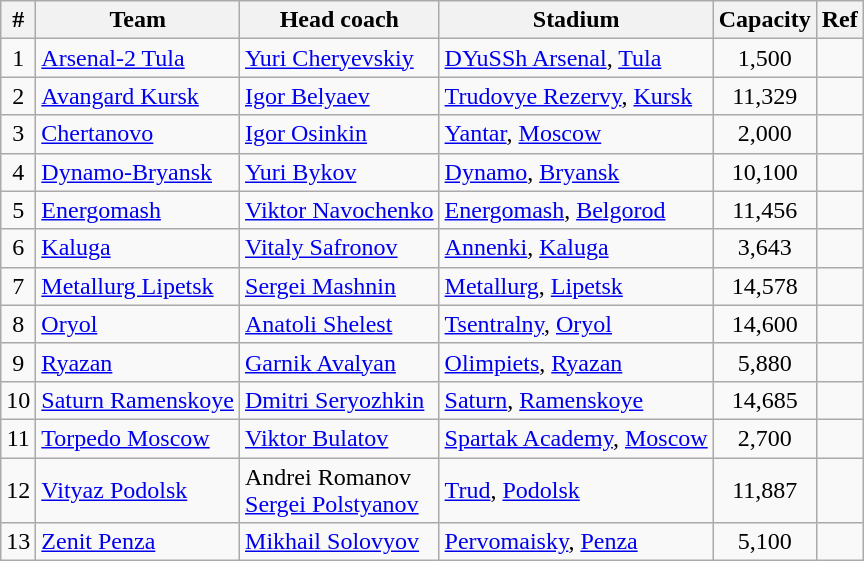<table class="wikitable sortable" style="text-align:center">
<tr>
<th>#</th>
<th>Team</th>
<th>Head coach</th>
<th>Stadium</th>
<th>Capacity</th>
<th>Ref</th>
</tr>
<tr>
<td>1</td>
<td align=left><a href='#'>Arsenal-2 Tula</a></td>
<td align=left> <a href='#'>Yuri Cheryevskiy</a></td>
<td align=left><a href='#'>DYuSSh Arsenal</a>, <a href='#'>Tula</a></td>
<td>1,500</td>
<td></td>
</tr>
<tr>
<td>2</td>
<td align=left><a href='#'>Avangard Kursk</a></td>
<td align=left> <a href='#'>Igor Belyaev</a></td>
<td align=left><a href='#'>Trudovye Rezervy</a>, <a href='#'>Kursk</a></td>
<td>11,329</td>
<td></td>
</tr>
<tr>
<td>3</td>
<td align=left><a href='#'>Chertanovo</a></td>
<td align=left> <a href='#'>Igor Osinkin</a></td>
<td align=left><a href='#'>Yantar</a>, <a href='#'>Moscow</a></td>
<td>2,000</td>
<td></td>
</tr>
<tr>
<td>4</td>
<td align=left><a href='#'>Dynamo-Bryansk</a></td>
<td align=left> <a href='#'>Yuri Bykov</a></td>
<td align=left><a href='#'>Dynamo</a>, <a href='#'>Bryansk</a></td>
<td>10,100</td>
<td></td>
</tr>
<tr>
<td>5</td>
<td align=left><a href='#'>Energomash</a></td>
<td align=left> <a href='#'>Viktor Navochenko</a></td>
<td align=left><a href='#'>Energomash</a>, <a href='#'>Belgorod</a></td>
<td>11,456</td>
<td></td>
</tr>
<tr>
<td>6</td>
<td align=left><a href='#'>Kaluga</a></td>
<td align=left> <a href='#'>Vitaly Safronov</a></td>
<td align=left><a href='#'>Annenki</a>, <a href='#'>Kaluga</a></td>
<td>3,643</td>
<td></td>
</tr>
<tr>
<td>7</td>
<td align=left><a href='#'>Metallurg Lipetsk</a></td>
<td align=left> <a href='#'>Sergei Mashnin</a></td>
<td align=left><a href='#'>Metallurg</a>, <a href='#'>Lipetsk</a></td>
<td>14,578</td>
<td></td>
</tr>
<tr>
<td>8</td>
<td align=left><a href='#'>Oryol</a></td>
<td align=left> <a href='#'>Anatoli Shelest</a></td>
<td align=left><a href='#'>Tsentralny</a>, <a href='#'>Oryol</a></td>
<td>14,600</td>
<td></td>
</tr>
<tr>
<td>9</td>
<td align=left><a href='#'>Ryazan</a></td>
<td align=left> <a href='#'>Garnik Avalyan</a></td>
<td align=left><a href='#'>Olimpiets</a>, <a href='#'>Ryazan</a></td>
<td>5,880</td>
<td></td>
</tr>
<tr>
<td>10</td>
<td align=left><a href='#'>Saturn Ramenskoye</a></td>
<td align=left> <a href='#'>Dmitri Seryozhkin</a></td>
<td align=left><a href='#'>Saturn</a>, <a href='#'>Ramenskoye</a></td>
<td>14,685</td>
<td></td>
</tr>
<tr>
<td>11</td>
<td align=left><a href='#'>Torpedo Moscow</a></td>
<td align=left> <a href='#'>Viktor Bulatov</a></td>
<td align=left><a href='#'>Spartak Academy</a>, <a href='#'>Moscow</a></td>
<td>2,700</td>
<td></td>
</tr>
<tr>
<td>12</td>
<td align=left><a href='#'>Vityaz Podolsk</a></td>
<td align=left> Andrei Romanov<br> <a href='#'>Sergei Polstyanov</a></td>
<td align=left><a href='#'>Trud</a>, <a href='#'>Podolsk</a></td>
<td>11,887</td>
<td></td>
</tr>
<tr>
<td>13</td>
<td align=left><a href='#'>Zenit Penza</a></td>
<td align=left> <a href='#'>Mikhail Solovyov</a></td>
<td align=left><a href='#'>Pervomaisky</a>, <a href='#'>Penza</a></td>
<td>5,100</td>
<td></td>
</tr>
</table>
